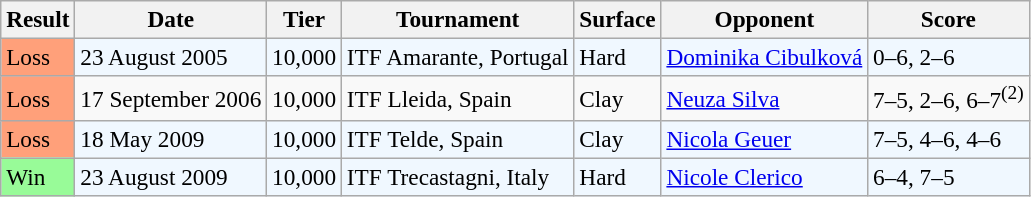<table class="sortable wikitable" style=font-size:97%>
<tr>
<th>Result</th>
<th>Date</th>
<th>Tier</th>
<th>Tournament</th>
<th>Surface</th>
<th>Opponent</th>
<th class="unsortable">Score</th>
</tr>
<tr style="background:#f0f8ff;">
<td bgcolor=FFA07A>Loss</td>
<td>23 August 2005</td>
<td>10,000</td>
<td>ITF Amarante, Portugal</td>
<td>Hard</td>
<td> <a href='#'>Dominika Cibulková</a></td>
<td>0–6, 2–6</td>
</tr>
<tr>
<td bgcolor=FFA07A>Loss</td>
<td>17 September 2006</td>
<td>10,000</td>
<td>ITF Lleida, Spain</td>
<td>Clay</td>
<td> <a href='#'>Neuza Silva</a></td>
<td>7–5, 2–6, 6–7<sup>(2)</sup></td>
</tr>
<tr style="background:#f0f8ff;">
<td bgcolor=FFA07A>Loss</td>
<td>18 May 2009</td>
<td>10,000</td>
<td>ITF Telde, Spain</td>
<td>Clay</td>
<td> <a href='#'>Nicola Geuer</a></td>
<td>7–5, 4–6, 4–6</td>
</tr>
<tr style="background:#f0f8ff;">
<td bgcolor=98FB98>Win</td>
<td>23 August 2009</td>
<td>10,000</td>
<td>ITF Trecastagni, Italy</td>
<td>Hard</td>
<td> <a href='#'>Nicole Clerico</a></td>
<td>6–4, 7–5</td>
</tr>
</table>
